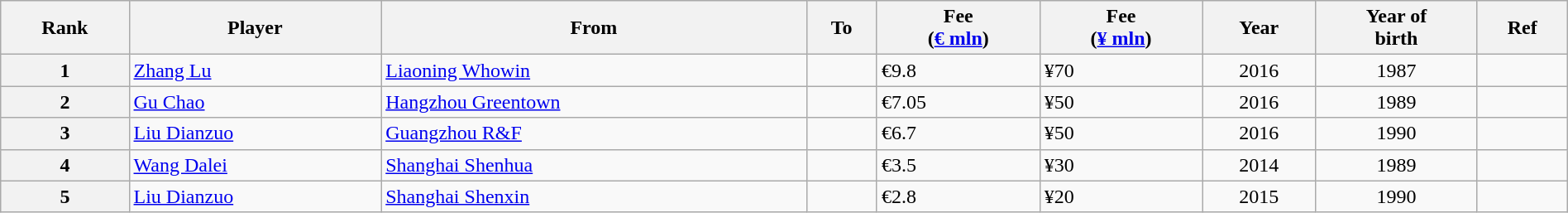<table class="wikitable sortable mw-collapsible" style="width:100%;">
<tr>
<th scope="row" data-sort-type="number">Rank</th>
<th scope="row">Player</th>
<th scope="row">From</th>
<th scope="row">To</th>
<th scope="row">Fee<br>(<a href='#'>€ mln</a>)</th>
<th scope="row">Fee<br>(<a href='#'>¥ mln</a>)</th>
<th scope="row">Year</th>
<th scope="row">Year of<br>birth</th>
<th scope="row">Ref</th>
</tr>
<tr>
<th>1</th>
<td> <a href='#'>Zhang Lu</a></td>
<td> <a href='#'>Liaoning Whowin</a></td>
<td></td>
<td>€9.8</td>
<td>¥70</td>
<td align=center>2016</td>
<td align=center>1987</td>
<td style="text-align:center;"></td>
</tr>
<tr>
<th>2</th>
<td> <a href='#'>Gu Chao</a></td>
<td> <a href='#'>Hangzhou Greentown</a></td>
<td></td>
<td>€7.05</td>
<td>¥50</td>
<td align=center>2016</td>
<td align=center>1989</td>
<td style="text-align:center;"></td>
</tr>
<tr>
<th>3</th>
<td> <a href='#'>Liu Dianzuo</a></td>
<td> <a href='#'>Guangzhou R&F</a></td>
<td></td>
<td>€6.7</td>
<td>¥50</td>
<td align=center>2016</td>
<td align=center>1990</td>
<td style="text-align:center;"></td>
</tr>
<tr>
<th>4</th>
<td> <a href='#'>Wang Dalei</a></td>
<td> <a href='#'>Shanghai Shenhua</a></td>
<td></td>
<td>€3.5</td>
<td>¥30</td>
<td align=center>2014</td>
<td align=center>1989</td>
<td style="text-align:center;"></td>
</tr>
<tr>
<th>5</th>
<td> <a href='#'>Liu Dianzuo</a></td>
<td> <a href='#'>Shanghai Shenxin</a></td>
<td></td>
<td>€2.8</td>
<td>¥20</td>
<td align=center>2015</td>
<td align=center>1990</td>
<td style="text-align:center;"></td>
</tr>
</table>
